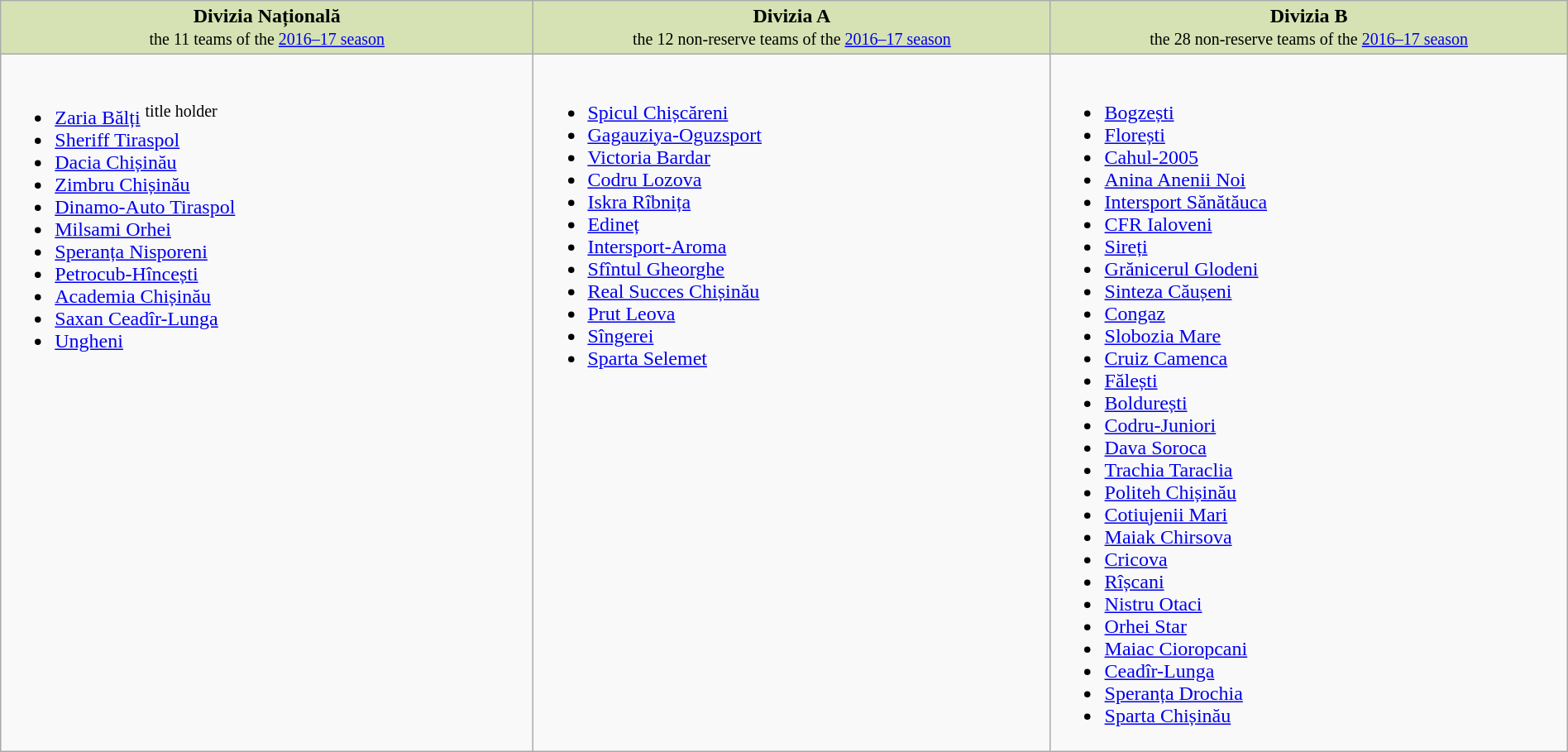<table class="wikitable" style="width:100%">
<tr style="vertical-align:top; background:#d6e2b3; text-align:center;">
<td style="width:34%;"><strong>Divizia Națională</strong><br><small>the 11 teams of the <a href='#'>2016–17 season</a></small></td>
<td style="width:33%;"><strong>Divizia A</strong><br><small>the 12 non-reserve teams of the <a href='#'>2016–17 season</a></small></td>
<td style="width:33%;"><strong>Divizia B</strong><br><small>the 28 non-reserve teams of the <a href='#'>2016–17 season</a></small></td>
</tr>
<tr valign="top">
<td><br><ul><li><a href='#'>Zaria Bălți</a> <sup>title holder</sup></li><li><a href='#'>Sheriff Tiraspol</a></li><li><a href='#'>Dacia Chișinău</a></li><li><a href='#'>Zimbru Chișinău</a></li><li><a href='#'>Dinamo-Auto Tiraspol</a></li><li><a href='#'>Milsami Orhei</a></li><li><a href='#'>Speranța Nisporeni</a></li><li><a href='#'>Petrocub-Hîncești</a></li><li><a href='#'>Academia Chișinău</a></li><li><a href='#'>Saxan Ceadîr-Lunga</a></li><li><a href='#'>Ungheni</a></li></ul></td>
<td><br><ul><li><a href='#'>Spicul Chișcăreni</a></li><li><a href='#'>Gagauziya-Oguzsport</a></li><li><a href='#'>Victoria Bardar</a></li><li><a href='#'>Codru Lozova</a></li><li><a href='#'>Iskra Rîbnița</a></li><li><a href='#'>Edineț</a></li><li><a href='#'>Intersport-Aroma</a></li><li><a href='#'>Sfîntul Gheorghe</a></li><li><a href='#'>Real Succes Chișinău</a></li><li><a href='#'>Prut Leova</a></li><li><a href='#'>Sîngerei</a></li><li><a href='#'>Sparta Selemet</a></li></ul></td>
<td><br><ul><li><a href='#'>Bogzești</a></li><li><a href='#'>Florești</a></li><li><a href='#'>Cahul-2005</a></li><li><a href='#'>Anina Anenii Noi</a></li><li><a href='#'>Intersport Sănătăuca</a></li><li><a href='#'>CFR Ialoveni</a></li><li><a href='#'>Sireți</a></li><li><a href='#'>Grănicerul Glodeni</a></li><li><a href='#'>Sinteza Căușeni</a></li><li><a href='#'>Congaz</a></li><li><a href='#'>Slobozia Mare</a></li><li><a href='#'>Cruiz Camenca</a></li><li><a href='#'>Fălești</a></li><li><a href='#'>Boldurești</a></li><li><a href='#'>Codru-Juniori</a></li><li><a href='#'>Dava Soroca</a></li><li><a href='#'>Trachia Taraclia</a></li><li><a href='#'>Politeh Chișinău</a></li><li><a href='#'>Cotiujenii Mari</a></li><li><a href='#'>Maiak Chirsova</a></li><li><a href='#'>Cricova</a></li><li><a href='#'>Rîșcani</a></li><li><a href='#'>Nistru Otaci</a></li><li><a href='#'>Orhei Star</a></li><li><a href='#'>Maiac Cioropcani</a></li><li><a href='#'>Ceadîr-Lunga</a></li><li><a href='#'>Speranța Drochia</a></li><li><a href='#'>Sparta Chișinău</a></li></ul></td>
</tr>
</table>
